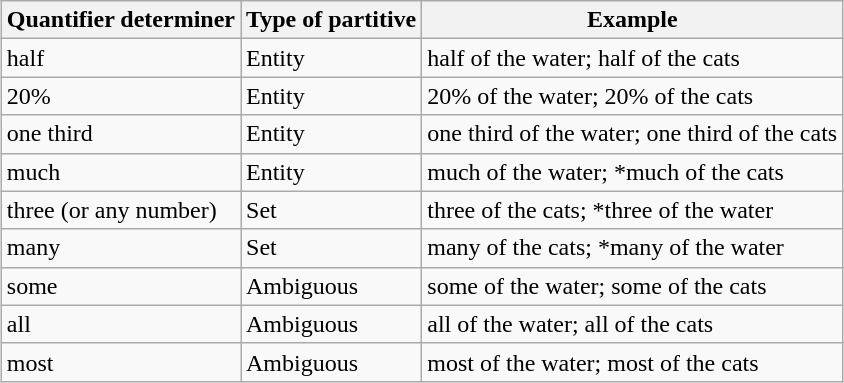<table class="wikitable" style="margin: 1em auto 1em auto;">
<tr>
<th>Quantifier determiner</th>
<th>Type of partitive</th>
<th>Example</th>
</tr>
<tr>
<td>half</td>
<td>Entity</td>
<td>half of the water; half of the cats</td>
</tr>
<tr>
<td>20%</td>
<td>Entity</td>
<td>20% of the water; 20% of the cats</td>
</tr>
<tr>
<td>one third</td>
<td>Entity</td>
<td>one third of the water; one third of the cats</td>
</tr>
<tr>
<td>much</td>
<td>Entity</td>
<td>much of the water; *much of the cats</td>
</tr>
<tr>
<td>three (or any number)</td>
<td>Set</td>
<td>three of the cats; *three of the water</td>
</tr>
<tr>
<td>many</td>
<td>Set</td>
<td>many of the cats; *many of the water</td>
</tr>
<tr>
<td>some</td>
<td>Ambiguous</td>
<td>some of the water; some of the cats</td>
</tr>
<tr>
<td>all</td>
<td>Ambiguous</td>
<td>all of the water; all of the cats</td>
</tr>
<tr>
<td>most</td>
<td>Ambiguous</td>
<td>most of the water; most of the cats</td>
</tr>
</table>
